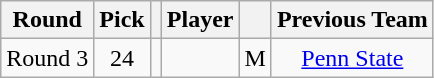<table class="wikitable sortable" style="text-align: center;">
<tr>
<th>Round</th>
<th>Pick</th>
<th></th>
<th>Player</th>
<th></th>
<th>Previous Team</th>
</tr>
<tr>
<td>Round 3</td>
<td>24</td>
<td></td>
<td></td>
<td>M</td>
<td><a href='#'>Penn State</a></td>
</tr>
</table>
